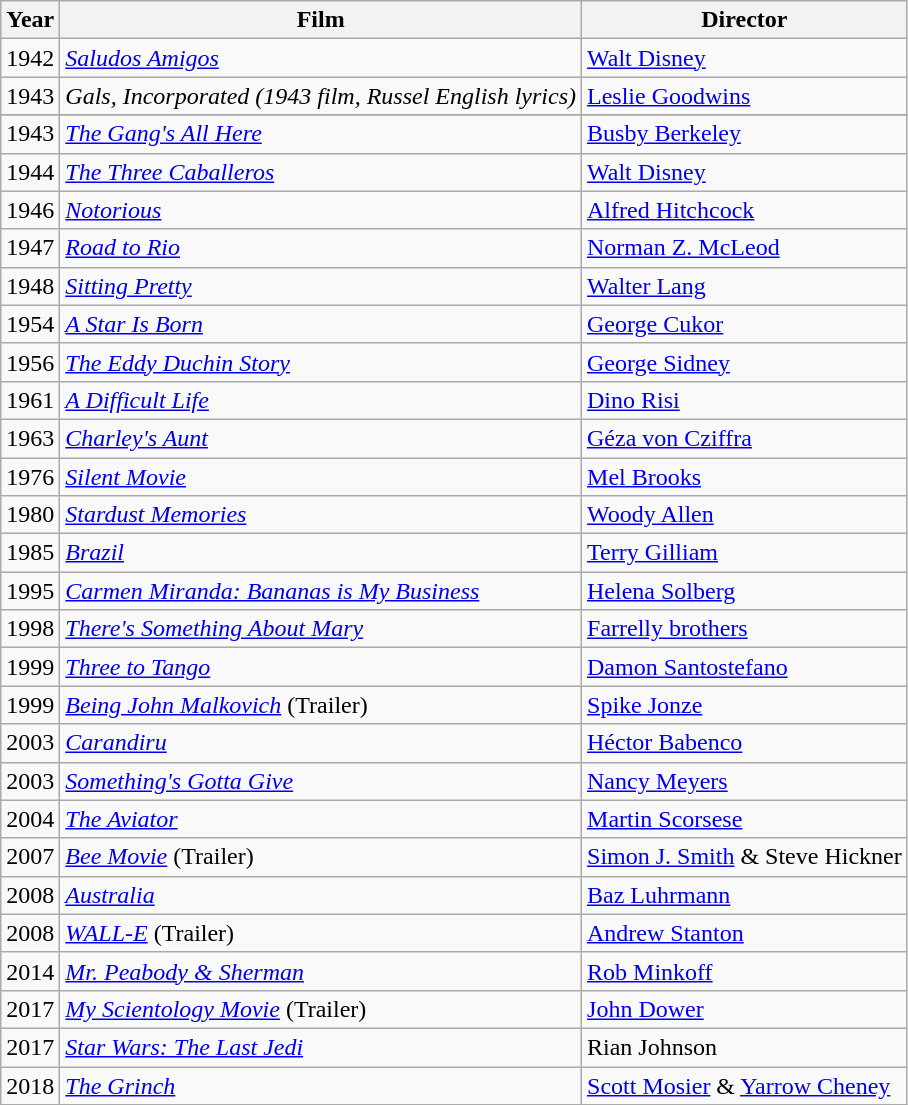<table class="wikitable">
<tr>
<th>Year</th>
<th>Film</th>
<th>Director</th>
</tr>
<tr>
<td>1942</td>
<td><em><a href='#'>Saludos Amigos</a></em></td>
<td><a href='#'>Walt Disney</a></td>
</tr>
<tr>
<td>1943</td>
<td><em>Gals, Incorporated  (1943 film, Russel English lyrics)</em> </td>
<td><a href='#'>Leslie Goodwins</a></td>
</tr>
<tr>
</tr>
<tr>
<td>1943</td>
<td><em><a href='#'>The Gang's All Here</a></em></td>
<td><a href='#'>Busby Berkeley</a></td>
</tr>
<tr>
<td>1944</td>
<td><em><a href='#'>The Three Caballeros</a></em></td>
<td><a href='#'>Walt Disney</a></td>
</tr>
<tr>
<td>1946</td>
<td><em><a href='#'>Notorious</a></em></td>
<td><a href='#'>Alfred Hitchcock</a></td>
</tr>
<tr>
<td>1947</td>
<td><em><a href='#'>Road to Rio</a></em></td>
<td><a href='#'>Norman Z. McLeod</a></td>
</tr>
<tr>
<td>1948</td>
<td><em><a href='#'>Sitting Pretty</a></em></td>
<td><a href='#'>Walter Lang</a></td>
</tr>
<tr>
<td>1954</td>
<td><em><a href='#'>A Star Is Born</a></em></td>
<td><a href='#'>George Cukor</a></td>
</tr>
<tr>
<td>1956</td>
<td><em><a href='#'>The Eddy Duchin Story</a></em></td>
<td><a href='#'>George Sidney</a></td>
</tr>
<tr>
<td>1961</td>
<td><em><a href='#'>A Difficult Life</a></em></td>
<td><a href='#'>Dino Risi</a></td>
</tr>
<tr>
<td>1963</td>
<td><em><a href='#'>Charley's Aunt</a></em></td>
<td><a href='#'>Géza von Cziffra</a></td>
</tr>
<tr>
<td>1976</td>
<td><em><a href='#'>Silent Movie</a></em></td>
<td><a href='#'>Mel Brooks</a></td>
</tr>
<tr>
<td>1980</td>
<td><em><a href='#'>Stardust Memories</a></em></td>
<td><a href='#'>Woody Allen</a></td>
</tr>
<tr>
<td>1985</td>
<td><em><a href='#'>Brazil</a></em></td>
<td><a href='#'>Terry Gilliam</a></td>
</tr>
<tr>
<td>1995</td>
<td><em><a href='#'>Carmen Miranda: Bananas is My Business</a></em></td>
<td><a href='#'>Helena Solberg</a></td>
</tr>
<tr>
<td>1998</td>
<td><em><a href='#'>There's Something About Mary</a></em></td>
<td><a href='#'>Farrelly brothers</a></td>
</tr>
<tr>
<td>1999</td>
<td><em><a href='#'>Three to Tango</a></em></td>
<td><a href='#'>Damon Santostefano</a></td>
</tr>
<tr>
<td>1999</td>
<td><em><a href='#'>Being John Malkovich</a></em> (Trailer)</td>
<td><a href='#'>Spike Jonze</a></td>
</tr>
<tr>
<td>2003</td>
<td><em><a href='#'>Carandiru</a></em></td>
<td><a href='#'>Héctor Babenco</a></td>
</tr>
<tr>
<td>2003</td>
<td><em><a href='#'>Something's Gotta Give</a></em></td>
<td><a href='#'>Nancy Meyers</a></td>
</tr>
<tr>
<td>2004</td>
<td><em><a href='#'>The Aviator</a></em></td>
<td><a href='#'>Martin Scorsese</a></td>
</tr>
<tr>
<td>2007</td>
<td><em><a href='#'>Bee Movie</a></em> (Trailer)</td>
<td><a href='#'>Simon J. Smith</a> & Steve Hickner</td>
</tr>
<tr>
<td>2008</td>
<td><em><a href='#'>Australia</a></em></td>
<td><a href='#'>Baz Luhrmann</a></td>
</tr>
<tr>
<td>2008</td>
<td><em><a href='#'>WALL-E</a></em> (Trailer)</td>
<td><a href='#'>Andrew Stanton</a></td>
</tr>
<tr>
<td>2014</td>
<td><em><a href='#'>Mr. Peabody & Sherman</a></em></td>
<td><a href='#'>Rob Minkoff</a></td>
</tr>
<tr>
<td>2017</td>
<td><em><a href='#'>My Scientology Movie</a></em> (Trailer)</td>
<td><a href='#'>John Dower</a></td>
</tr>
<tr>
<td>2017</td>
<td><em><a href='#'>Star Wars: The Last Jedi</a></em></td>
<td>Rian Johnson</td>
</tr>
<tr>
<td>2018</td>
<td><em><a href='#'>The Grinch</a></em></td>
<td><a href='#'>Scott Mosier</a> & <a href='#'>Yarrow Cheney</a></td>
</tr>
</table>
